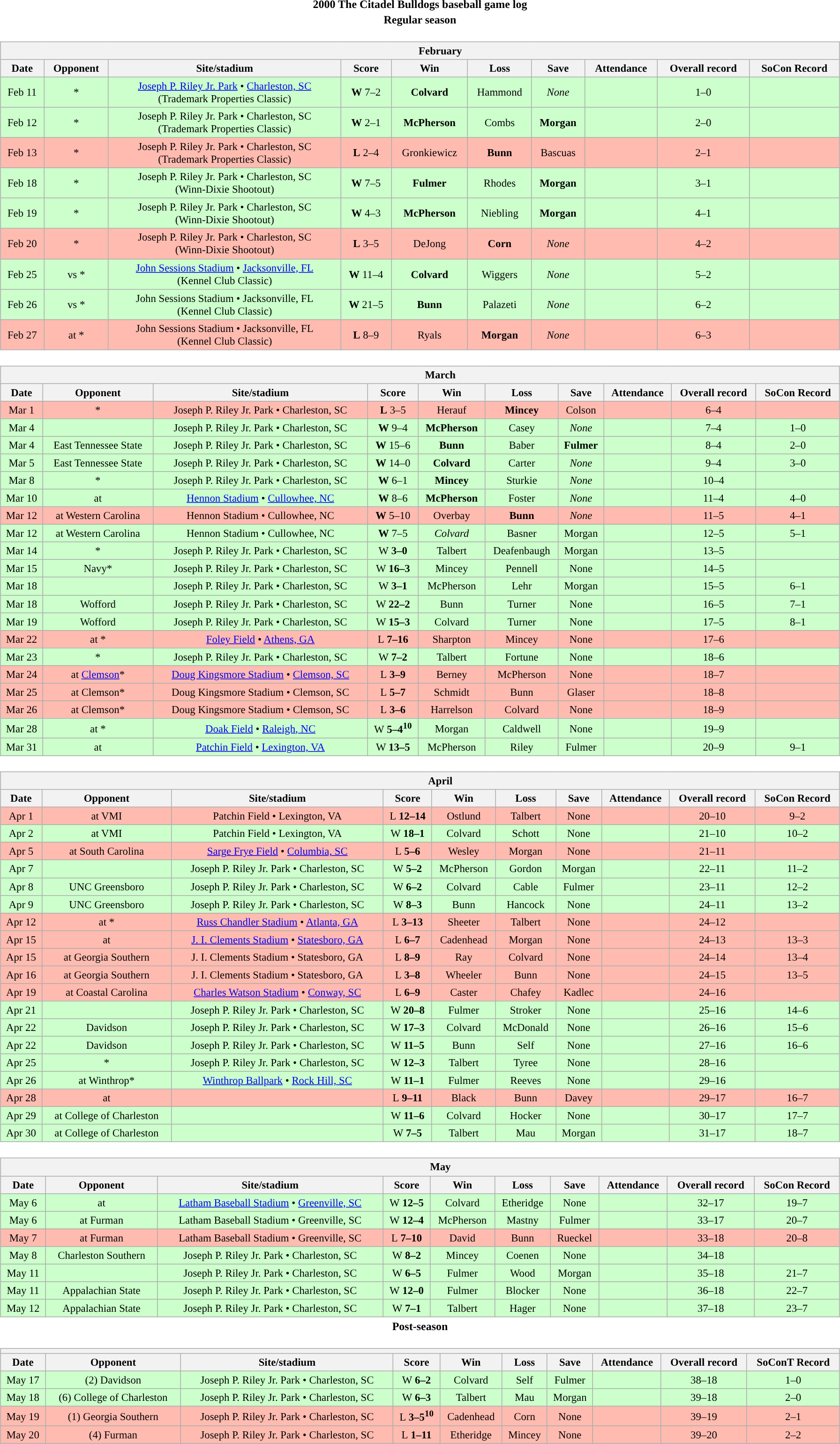<table class="toccolours" width=95% style="margin:1.5em auto; text-align:center;">
<tr>
<th colspan=2>2000 The Citadel Bulldogs baseball game log</th>
</tr>
<tr>
<th colspan=2>Regular season</th>
</tr>
<tr valign="top">
<td><br><table class="wikitable collapsible collapsed" style="margin:auto; font-size:95%; width:100%">
<tr>
<th colspan=10 style="padding-left:4em;">February</th>
</tr>
<tr>
<th>Date</th>
<th>Opponent</th>
<th>Site/stadium</th>
<th>Score</th>
<th>Win</th>
<th>Loss</th>
<th>Save</th>
<th>Attendance</th>
<th>Overall record</th>
<th>SoCon Record</th>
</tr>
<tr bgcolor=ccffcc>
<td>Feb 11</td>
<td>*</td>
<td><a href='#'>Joseph P. Riley Jr. Park</a> • <a href='#'>Charleston, SC</a><br>(Trademark Properties Classic)</td>
<td><strong>W</strong> 7–2</td>
<td><strong>Colvard</strong></td>
<td>Hammond</td>
<td><em>None</em></td>
<td></td>
<td>1–0</td>
<td></td>
</tr>
<tr bgcolor=ccffcc>
<td>Feb 12</td>
<td>*</td>
<td>Joseph P. Riley Jr. Park • Charleston, SC<br>(Trademark Properties Classic)</td>
<td><strong>W</strong> 2–1</td>
<td><strong>McPherson</strong></td>
<td>Combs</td>
<td><strong>Morgan</strong></td>
<td></td>
<td>2–0</td>
<td></td>
</tr>
<tr bgcolor=ffbbb>
<td>Feb 13</td>
<td>*</td>
<td>Joseph P. Riley Jr. Park • Charleston, SC<br>(Trademark Properties Classic)</td>
<td><strong>L</strong> 2–4</td>
<td>Gronkiewicz</td>
<td><strong>Bunn</strong></td>
<td>Bascuas</td>
<td></td>
<td>2–1</td>
<td></td>
</tr>
<tr bgcolor=ccffcc>
<td>Feb 18</td>
<td>*</td>
<td>Joseph P. Riley Jr. Park • Charleston, SC<br>(Winn-Dixie Shootout)</td>
<td><strong>W</strong> 7–5</td>
<td><strong>Fulmer</strong></td>
<td>Rhodes</td>
<td><strong>Morgan</strong></td>
<td></td>
<td>3–1</td>
<td></td>
</tr>
<tr bgcolor=ccffcc>
<td>Feb 19</td>
<td>*</td>
<td>Joseph P. Riley Jr. Park • Charleston, SC<br>(Winn-Dixie Shootout)</td>
<td><strong>W</strong> 4–3</td>
<td><strong>McPherson</strong></td>
<td>Niebling</td>
<td><strong>Morgan</strong></td>
<td></td>
<td>4–1</td>
<td></td>
</tr>
<tr bgcolor=ffbbb>
<td>Feb 20</td>
<td>*</td>
<td>Joseph P. Riley Jr. Park • Charleston, SC<br>(Winn-Dixie Shootout)</td>
<td><strong>L</strong> 3–5</td>
<td>DeJong</td>
<td><strong>Corn</strong></td>
<td><em>None</em></td>
<td></td>
<td>4–2</td>
<td></td>
</tr>
<tr bgcolor=ccffcc>
<td>Feb 25</td>
<td>vs *</td>
<td><a href='#'>John Sessions Stadium</a> • <a href='#'>Jacksonville, FL</a><br>(Kennel Club Classic)</td>
<td><strong>W</strong> 11–4</td>
<td><strong>Colvard</strong></td>
<td>Wiggers</td>
<td><em>None</em></td>
<td></td>
<td>5–2</td>
<td></td>
</tr>
<tr bgcolor=ccffcc>
<td>Feb 26</td>
<td>vs *</td>
<td>John Sessions Stadium • Jacksonville, FL<br>(Kennel Club Classic)</td>
<td><strong>W</strong> 21–5</td>
<td><strong>Bunn</strong></td>
<td>Palazeti</td>
<td><em>None</em></td>
<td></td>
<td>6–2</td>
<td></td>
</tr>
<tr bgcolor=ffbbb>
<td>Feb 27</td>
<td>at *</td>
<td>John Sessions Stadium • Jacksonville, FL<br>(Kennel Club Classic)</td>
<td><strong>L</strong> 8–9</td>
<td>Ryals</td>
<td><strong>Morgan</strong></td>
<td><em>None</em></td>
<td></td>
<td>6–3</td>
<td></td>
</tr>
</table>
</td>
</tr>
<tr>
<td><br><table class="wikitable collapsible collapsed" style="margin:auto; font-size:95%; width:100%">
<tr>
<th colspan=10 style="padding-left:4em;">March</th>
</tr>
<tr>
<th>Date</th>
<th>Opponent</th>
<th>Site/stadium</th>
<th>Score</th>
<th>Win</th>
<th>Loss</th>
<th>Save</th>
<th>Attendance</th>
<th>Overall record</th>
<th>SoCon Record</th>
</tr>
<tr bgcolor=ffbbb>
<td>Mar 1</td>
<td>*</td>
<td>Joseph P. Riley Jr. Park • Charleston, SC</td>
<td><strong>L</strong> 3–5</td>
<td>Herauf</td>
<td><strong>Mincey</strong></td>
<td>Colson</td>
<td></td>
<td>6–4</td>
<td></td>
</tr>
<tr bgcolor=ccffcc>
<td>Mar 4</td>
<td></td>
<td>Joseph P. Riley Jr. Park • Charleston, SC</td>
<td><strong>W</strong> 9–4</td>
<td><strong>McPherson</strong></td>
<td>Casey</td>
<td><em>None</em></td>
<td></td>
<td>7–4</td>
<td>1–0</td>
</tr>
<tr bgcolor=ccffcc>
<td>Mar 4</td>
<td>East Tennessee State</td>
<td>Joseph P. Riley Jr. Park • Charleston, SC</td>
<td><strong>W</strong> 15–6</td>
<td><strong>Bunn</strong></td>
<td>Baber</td>
<td><strong>Fulmer</strong></td>
<td></td>
<td>8–4</td>
<td>2–0</td>
</tr>
<tr bgcolor=ccffcc>
<td>Mar 5</td>
<td>East Tennessee State</td>
<td>Joseph P. Riley Jr. Park • Charleston, SC</td>
<td><strong>W</strong> 14–0</td>
<td><strong>Colvard</strong></td>
<td>Carter</td>
<td><em>None</em></td>
<td></td>
<td>9–4</td>
<td>3–0</td>
</tr>
<tr bgcolor=ccffcc>
<td>Mar 8</td>
<td>*</td>
<td>Joseph P. Riley Jr. Park • Charleston, SC</td>
<td><strong>W</strong> 6–1</td>
<td><strong>Mincey</strong></td>
<td>Sturkie</td>
<td><em>None</em></td>
<td></td>
<td>10–4</td>
<td></td>
</tr>
<tr bgcolor=ccffcc>
<td>Mar 10</td>
<td>at </td>
<td><a href='#'>Hennon Stadium</a> • <a href='#'>Cullowhee, NC</a></td>
<td><strong>W</strong> 8–6</td>
<td><strong>McPherson</strong></td>
<td>Foster</td>
<td><em>None</em></td>
<td></td>
<td>11–4</td>
<td>4–0</td>
</tr>
<tr bgcolor=ffbbb>
<td>Mar 12</td>
<td>at Western Carolina</td>
<td>Hennon Stadium • Cullowhee, NC</td>
<td><strong>W</strong> 5–10</td>
<td>Overbay</td>
<td><strong>Bunn</strong></td>
<td><em>None</em></td>
<td></td>
<td>11–5</td>
<td>4–1</td>
</tr>
<tr bgcolor=ccffcc>
<td>Mar 12</td>
<td>at Western Carolina</td>
<td>Hennon Stadium • Cullowhee, NC</td>
<td><strong>W</strong> 7–5</td>
<td><em>Colvard<strong></td>
<td>Basner</td>
<td></strong>Morgan<strong></td>
<td></td>
<td>12–5</td>
<td>5–1</td>
</tr>
<tr bgcolor=ccffcc>
<td>Mar 14</td>
<td>*</td>
<td>Joseph P. Riley Jr. Park • Charleston, SC</td>
<td></strong>W<strong> 3–0</td>
<td></strong>Talbert<strong></td>
<td>Deafenbaugh</td>
<td></strong>Morgan<strong></td>
<td></td>
<td>13–5</td>
<td></td>
</tr>
<tr bgcolor=ccffcc>
<td>Mar 15</td>
<td>Navy*</td>
<td>Joseph P. Riley Jr. Park • Charleston, SC</td>
<td></strong>W<strong> 16–3</td>
<td></strong>Mincey<strong></td>
<td>Pennell</td>
<td></em>None<em></td>
<td></td>
<td>14–5</td>
<td></td>
</tr>
<tr bgcolor=ccffcc>
<td>Mar 18</td>
<td></td>
<td>Joseph P. Riley Jr. Park • Charleston, SC</td>
<td></strong>W<strong> 3–1</td>
<td></strong>McPherson<strong></td>
<td>Lehr</td>
<td></strong>Morgan<strong></td>
<td></td>
<td>15–5</td>
<td>6–1</td>
</tr>
<tr bgcolor=ccffcc>
<td>Mar 18</td>
<td>Wofford</td>
<td>Joseph P. Riley Jr. Park • Charleston, SC</td>
<td></strong>W<strong> 22–2</td>
<td></strong>Bunn<strong></td>
<td>Turner</td>
<td></em>None<em></td>
<td></td>
<td>16–5</td>
<td>7–1</td>
</tr>
<tr bgcolor=ccffcc>
<td>Mar 19</td>
<td>Wofford</td>
<td>Joseph P. Riley Jr. Park • Charleston, SC</td>
<td></strong>W<strong> 15–3</td>
<td></strong>Colvard<strong></td>
<td>Turner</td>
<td></em>None<em></td>
<td></td>
<td>17–5</td>
<td>8–1</td>
</tr>
<tr bgcolor=ffbbb>
<td>Mar 22</td>
<td>at *</td>
<td><a href='#'>Foley Field</a> • <a href='#'>Athens, GA</a></td>
<td></strong>L<strong> 7–16</td>
<td>Sharpton</td>
<td></strong>Mincey<strong></td>
<td></em>None<em></td>
<td></td>
<td>17–6</td>
<td></td>
</tr>
<tr bgcolor=ccffcc>
<td>Mar 23</td>
<td>*</td>
<td>Joseph P. Riley Jr. Park • Charleston, SC</td>
<td></strong>W<strong> 7–2</td>
<td></strong>Talbert<strong></td>
<td>Fortune</td>
<td></em>None<em></td>
<td></td>
<td>18–6</td>
<td></td>
</tr>
<tr bgcolor=ffbbb>
<td>Mar 24</td>
<td>at <a href='#'>Clemson</a>*</td>
<td><a href='#'>Doug Kingsmore Stadium</a> • <a href='#'>Clemson, SC</a></td>
<td></strong>L<strong> 3–9</td>
<td>Berney</td>
<td></strong>McPherson<strong></td>
<td></em>None<em></td>
<td></td>
<td>18–7</td>
<td></td>
</tr>
<tr bgcolor=ffbbb>
<td>Mar 25</td>
<td>at Clemson*</td>
<td>Doug Kingsmore Stadium • Clemson, SC</td>
<td></strong>L<strong> 5–7</td>
<td>Schmidt</td>
<td></strong>Bunn<strong></td>
<td>Glaser</td>
<td></td>
<td>18–8</td>
<td></td>
</tr>
<tr bgcolor=ffbbb>
<td>Mar 26</td>
<td>at Clemson*</td>
<td>Doug Kingsmore Stadium • Clemson, SC</td>
<td></strong>L<strong> 3–6</td>
<td>Harrelson</td>
<td></strong>Colvard<strong></td>
<td></em>None<em></td>
<td></td>
<td>18–9</td>
<td></td>
</tr>
<tr bgcolor=ccffcc>
<td>Mar 28</td>
<td>at *</td>
<td><a href='#'>Doak Field</a> • <a href='#'>Raleigh, NC</a></td>
<td></strong>W<strong> 5–4<sup>10</sup></td>
<td></strong>Morgan<strong></td>
<td>Caldwell</td>
<td></em>None<em></td>
<td></td>
<td>19–9</td>
<td></td>
</tr>
<tr bgcolor=ccffcc>
<td>Mar 31</td>
<td>at </td>
<td><a href='#'>Patchin Field</a> • <a href='#'>Lexington, VA</a></td>
<td></strong>W<strong> 13–5</td>
<td></strong>McPherson<strong></td>
<td>Riley</td>
<td></strong>Fulmer<strong></td>
<td></td>
<td>20–9</td>
<td>9–1</td>
</tr>
</table>
</td>
</tr>
<tr>
<td><br><table class="wikitable collapsible collapsed" style="margin:auto; font-size:95%; width:100%">
<tr>
<th colspan=10 style="padding-left:4em;">April</th>
</tr>
<tr>
<th>Date</th>
<th>Opponent</th>
<th>Site/stadium</th>
<th>Score</th>
<th>Win</th>
<th>Loss</th>
<th>Save</th>
<th>Attendance</th>
<th>Overall record</th>
<th>SoCon Record</th>
</tr>
<tr bgcolor=ffbbb>
<td>Apr 1</td>
<td>at VMI</td>
<td>Patchin Field • Lexington, VA</td>
<td></strong>L<strong> 12–14</td>
<td>Ostlund</td>
<td></strong>Talbert<strong></td>
<td></em>None<em></td>
<td></td>
<td>20–10</td>
<td>9–2</td>
</tr>
<tr bgcolor=ccffcc>
<td>Apr 2</td>
<td>at VMI</td>
<td>Patchin Field • Lexington, VA</td>
<td></strong>W<strong> 18–1</td>
<td></strong>Colvard<strong></td>
<td>Schott</td>
<td></em>None<em></td>
<td></td>
<td>21–10</td>
<td>10–2</td>
</tr>
<tr bgcolor=ffbbb>
<td>Apr 5</td>
<td>at South Carolina</td>
<td><a href='#'>Sarge Frye Field</a> • <a href='#'>Columbia, SC</a></td>
<td></strong>L<strong> 5–6</td>
<td>Wesley</td>
<td></strong>Morgan<strong></td>
<td></em>None<em></td>
<td></td>
<td>21–11</td>
<td></td>
</tr>
<tr bgcolor=ccffcc>
<td>Apr 7</td>
<td></td>
<td>Joseph P. Riley Jr. Park • Charleston, SC</td>
<td></strong>W<strong> 5–2</td>
<td></strong>McPherson<strong></td>
<td>Gordon</td>
<td></strong>Morgan<strong></td>
<td></td>
<td>22–11</td>
<td>11–2</td>
</tr>
<tr bgcolor=ccffcc>
<td>Apr 8</td>
<td>UNC Greensboro</td>
<td>Joseph P. Riley Jr. Park • Charleston, SC</td>
<td></strong>W<strong> 6–2</td>
<td></strong>Colvard<strong></td>
<td>Cable</td>
<td></strong>Fulmer<strong></td>
<td></td>
<td>23–11</td>
<td>12–2</td>
</tr>
<tr bgcolor=ccffcc>
<td>Apr 9</td>
<td>UNC Greensboro</td>
<td>Joseph P. Riley Jr. Park • Charleston, SC</td>
<td></strong>W<strong> 8–3</td>
<td></strong>Bunn<strong></td>
<td>Hancock</td>
<td></em>None<em></td>
<td></td>
<td>24–11</td>
<td>13–2</td>
</tr>
<tr bgcolor=ffbbb>
<td>Apr 12</td>
<td>at *</td>
<td><a href='#'>Russ Chandler Stadium</a> • <a href='#'>Atlanta, GA</a></td>
<td></strong>L<strong> 3–13</td>
<td>Sheeter</td>
<td></strong>Talbert<strong></td>
<td></em>None<em></td>
<td></td>
<td>24–12</td>
<td></td>
</tr>
<tr bgcolor=ffbbb>
<td>Apr 15</td>
<td>at </td>
<td><a href='#'>J. I. Clements Stadium</a> • <a href='#'>Statesboro, GA</a></td>
<td></strong>L<strong> 6–7</td>
<td>Cadenhead</td>
<td></strong>Morgan<strong></td>
<td></em>None<em></td>
<td></td>
<td>24–13</td>
<td>13–3</td>
</tr>
<tr bgcolor=ffbbb>
<td>Apr 15</td>
<td>at Georgia Southern</td>
<td>J. I. Clements Stadium • Statesboro, GA</td>
<td></strong>L<strong> 8–9</td>
<td>Ray</td>
<td></strong>Colvard<strong></td>
<td></em>None<em></td>
<td></td>
<td>24–14</td>
<td>13–4</td>
</tr>
<tr bgcolor=ffbbb>
<td>Apr 16</td>
<td>at Georgia Southern</td>
<td>J. I. Clements Stadium • Statesboro, GA</td>
<td></strong>L<strong> 3–8</td>
<td>Wheeler</td>
<td></strong>Bunn<strong></td>
<td></em>None<em></td>
<td></td>
<td>24–15</td>
<td>13–5</td>
</tr>
<tr bgcolor=ffbbb>
<td>Apr 19</td>
<td>at Coastal Carolina</td>
<td><a href='#'>Charles Watson Stadium</a> • <a href='#'>Conway, SC</a></td>
<td></strong>L<strong> 6–9</td>
<td>Caster</td>
<td></strong>Chafey<strong></td>
<td>Kadlec</td>
<td></td>
<td>24–16</td>
<td></td>
</tr>
<tr bgcolor=ccffcc>
<td>Apr 21</td>
<td></td>
<td>Joseph P. Riley Jr. Park • Charleston, SC</td>
<td></strong>W<strong> 20–8</td>
<td></strong>Fulmer<strong></td>
<td>Stroker</td>
<td></em>None<em></td>
<td></td>
<td>25–16</td>
<td>14–6</td>
</tr>
<tr bgcolor=ccffcc>
<td>Apr 22</td>
<td>Davidson</td>
<td>Joseph P. Riley Jr. Park • Charleston, SC</td>
<td></strong>W<strong> 17–3</td>
<td></strong>Colvard<strong></td>
<td>McDonald</td>
<td></em>None<em></td>
<td></td>
<td>26–16</td>
<td>15–6</td>
</tr>
<tr bgcolor=ccffcc>
<td>Apr 22</td>
<td>Davidson</td>
<td>Joseph P. Riley Jr. Park • Charleston, SC</td>
<td></strong>W<strong> 11–5</td>
<td></strong>Bunn<strong></td>
<td>Self</td>
<td></em>None<em></td>
<td></td>
<td>27–16</td>
<td>16–6</td>
</tr>
<tr bgcolor=ccffcc>
<td>Apr 25</td>
<td>*</td>
<td>Joseph P. Riley Jr. Park • Charleston, SC</td>
<td></strong>W<strong> 12–3</td>
<td></strong>Talbert<strong></td>
<td>Tyree</td>
<td></em>None<em></td>
<td></td>
<td>28–16</td>
<td></td>
</tr>
<tr bgcolor=ccffcc>
<td>Apr 26</td>
<td>at Winthrop*</td>
<td><a href='#'>Winthrop Ballpark</a> • <a href='#'>Rock Hill, SC</a></td>
<td></strong>W<strong> 11–1</td>
<td></strong>Fulmer<strong></td>
<td>Reeves</td>
<td></em>None<em></td>
<td></td>
<td>29–16</td>
<td></td>
</tr>
<tr bgcolor=ffbbb>
<td>Apr 28</td>
<td>at </td>
<td></td>
<td></strong>L<strong> 9–11</td>
<td>Black</td>
<td></strong>Bunn<strong></td>
<td>Davey</td>
<td></td>
<td>29–17</td>
<td>16–7</td>
</tr>
<tr bgcolor=ccffcc>
<td>Apr 29</td>
<td>at College of Charleston</td>
<td></td>
<td></strong>W<strong> 11–6</td>
<td></strong>Colvard<strong></td>
<td>Hocker</td>
<td></em>None<em></td>
<td></td>
<td>30–17</td>
<td>17–7</td>
</tr>
<tr bgcolor=ccffcc>
<td>Apr 30</td>
<td>at College of Charleston</td>
<td></td>
<td></strong>W<strong> 7–5</td>
<td></strong>Talbert<strong></td>
<td>Mau</td>
<td></strong>Morgan<strong></td>
<td></td>
<td>31–17</td>
<td>18–7</td>
</tr>
</table>
</td>
</tr>
<tr>
<td><br><table class="wikitable collapsible collapsed" style="margin:auto; font-size:95%; width:100%">
<tr>
<th colspan=10 style="padding-left:4em;">May</th>
</tr>
<tr>
<th>Date</th>
<th>Opponent</th>
<th>Site/stadium</th>
<th>Score</th>
<th>Win</th>
<th>Loss</th>
<th>Save</th>
<th>Attendance</th>
<th>Overall record</th>
<th>SoCon Record</th>
</tr>
<tr bgcolor=ccffcc>
<td>May 6</td>
<td>at </td>
<td><a href='#'>Latham Baseball Stadium</a> • <a href='#'>Greenville, SC</a></td>
<td></strong>W<strong> 12–5</td>
<td></strong>Colvard<strong></td>
<td>Etheridge</td>
<td></em>None<em></td>
<td></td>
<td>32–17</td>
<td>19–7</td>
</tr>
<tr bgcolor=ccffcc>
<td>May 6</td>
<td>at Furman</td>
<td>Latham Baseball Stadium • Greenville, SC</td>
<td></strong>W<strong> 12–4</td>
<td></strong>McPherson<strong></td>
<td>Mastny</td>
<td></strong>Fulmer<strong></td>
<td></td>
<td>33–17</td>
<td>20–7</td>
</tr>
<tr bgcolor=ffbbb>
<td>May 7</td>
<td>at Furman</td>
<td>Latham Baseball Stadium • Greenville, SC</td>
<td></strong>L<strong> 7–10</td>
<td>David</td>
<td></strong>Bunn<strong></td>
<td>Rueckel</td>
<td></td>
<td>33–18</td>
<td>20–8</td>
</tr>
<tr bgcolor=ccffcc>
<td>May 8</td>
<td>Charleston Southern</td>
<td>Joseph P. Riley Jr. Park • Charleston, SC</td>
<td></strong>W<strong> 8–2</td>
<td></strong>Mincey<strong></td>
<td>Coenen</td>
<td></em>None<em></td>
<td></td>
<td>34–18</td>
<td></td>
</tr>
<tr bgcolor=ccffcc>
<td>May 11</td>
<td></td>
<td>Joseph P. Riley Jr. Park • Charleston, SC</td>
<td></strong>W<strong> 6–5</td>
<td></strong>Fulmer<strong></td>
<td>Wood</td>
<td></strong>Morgan<strong></td>
<td></td>
<td>35–18</td>
<td>21–7</td>
</tr>
<tr bgcolor=ccffcc>
<td>May 11</td>
<td>Appalachian State</td>
<td>Joseph P. Riley Jr. Park • Charleston, SC</td>
<td></strong>W<strong> 12–0</td>
<td></strong>Fulmer<strong></td>
<td>Blocker</td>
<td></em>None<em></td>
<td></td>
<td>36–18</td>
<td>22–7</td>
</tr>
<tr bgcolor=ccffcc>
<td>May 12</td>
<td>Appalachian State</td>
<td>Joseph P. Riley Jr. Park • Charleston, SC</td>
<td></strong>W<strong> 7–1</td>
<td></strong>Talbert<strong></td>
<td>Hager</td>
<td></em>None<em></td>
<td></td>
<td>37–18</td>
<td>23–7</td>
</tr>
</table>
</td>
</tr>
<tr>
<th colspan=2>Post-season</th>
</tr>
<tr>
<td><br><table class="wikitable collapsible collapsed" style="margin:auto; font-size:95%; width:100%">
<tr>
<th colspan=10 style="padding-left:4em;"><a href='#'></a></th>
</tr>
<tr>
<th>Date</th>
<th>Opponent</th>
<th>Site/stadium</th>
<th>Score</th>
<th>Win</th>
<th>Loss</th>
<th>Save</th>
<th>Attendance</th>
<th>Overall record</th>
<th>SoConT Record</th>
</tr>
<tr bgcolor=ccffcc>
<td>May 17</td>
<td>(2) Davidson</td>
<td>Joseph P. Riley Jr. Park • Charleston, SC</td>
<td></strong>W<strong> 6–2</td>
<td></strong>Colvard<strong></td>
<td>Self</td>
<td></strong>Fulmer<strong></td>
<td></td>
<td>38–18</td>
<td>1–0</td>
</tr>
<tr bgcolor=ccffcc>
<td>May 18</td>
<td>(6) College of Charleston</td>
<td>Joseph P. Riley Jr. Park • Charleston, SC</td>
<td></strong>W<strong> 6–3</td>
<td></strong>Talbert<strong></td>
<td>Mau</td>
<td></strong>Morgan<strong></td>
<td></td>
<td>39–18</td>
<td>2–0</td>
</tr>
<tr bgcolor=ffbbb>
<td>May 19</td>
<td>(1) Georgia Southern</td>
<td>Joseph P. Riley Jr. Park • Charleston, SC</td>
<td></strong>L<strong> 3–5<sup>10</sup></td>
<td>Cadenhead</td>
<td></strong>Corn<strong></td>
<td></em>None<em></td>
<td></td>
<td>39–19</td>
<td>2–1</td>
</tr>
<tr bgcolor=ffbbb>
<td>May 20</td>
<td>(4) Furman</td>
<td>Joseph P. Riley Jr. Park • Charleston, SC</td>
<td></strong>L<strong> 1–11</td>
<td>Etheridge</td>
<td></strong>Mincey<strong></td>
<td></em>None<em></td>
<td></td>
<td>39–20</td>
<td>2–2</td>
</tr>
</table>
</td>
</tr>
</table>
